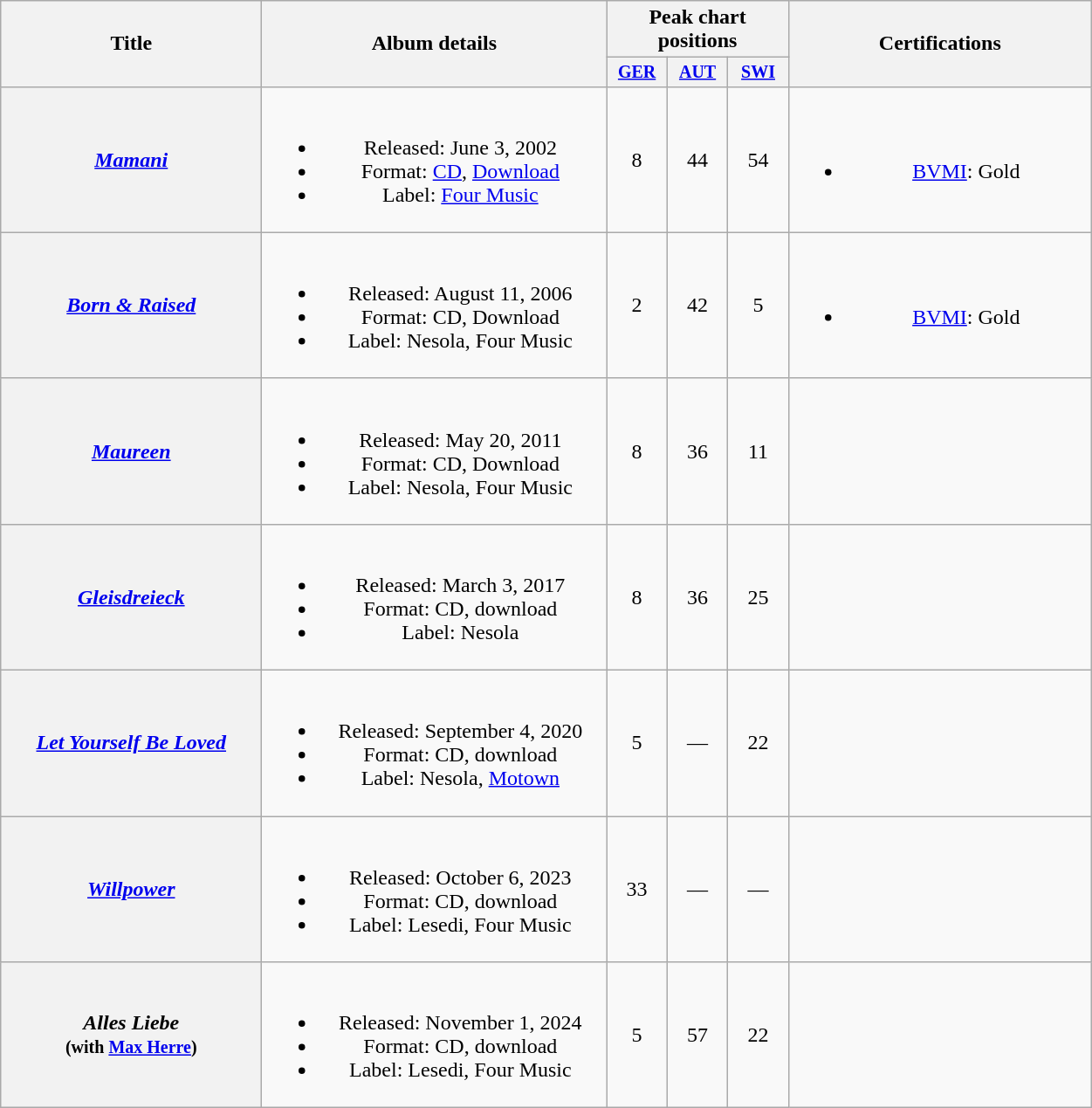<table class="wikitable plainrowheaders" style="text-align:center;" border="1">
<tr>
<th scope="col" rowspan="2" style="width:12em;">Title</th>
<th scope="col" rowspan="2" style="width:16em;">Album details</th>
<th scope="col" colspan="3">Peak chart positions</th>
<th scope="col" rowspan="2" style="width:14em;">Certifications</th>
</tr>
<tr style="font-size:smaller;">
<th style="width:40px;"><a href='#'>GER</a><br></th>
<th style="width:40px;"><a href='#'>AUT</a><br></th>
<th style="width:40px;"><a href='#'>SWI</a><br></th>
</tr>
<tr>
<th scope="row"><em><a href='#'>Mamani</a></em></th>
<td><br><ul><li>Released: June 3, 2002</li><li>Format: <a href='#'>CD</a>, <a href='#'>Download</a></li><li>Label: <a href='#'>Four Music</a></li></ul></td>
<td style="text-align:center;">8</td>
<td style="text-align:center;">44</td>
<td style="text-align:center;">54</td>
<td><br><ul><li><a href='#'>BVMI</a>: Gold</li></ul></td>
</tr>
<tr>
<th scope="row"><em><a href='#'>Born & Raised</a></em></th>
<td><br><ul><li>Released: August 11, 2006</li><li>Format: CD, Download</li><li>Label: Nesola, Four Music</li></ul></td>
<td style="text-align:center;">2</td>
<td style="text-align:center;">42</td>
<td style="text-align:center;">5</td>
<td><br><ul><li><a href='#'>BVMI</a>: Gold</li></ul></td>
</tr>
<tr>
<th scope="row"><em><a href='#'>Maureen</a></em></th>
<td><br><ul><li>Released: May 20, 2011</li><li>Format: CD, Download</li><li>Label: Nesola, Four Music</li></ul></td>
<td style="text-align:center;">8</td>
<td style="text-align:center;">36</td>
<td style="text-align:center;">11</td>
</tr>
<tr>
<th scope="row"><em><a href='#'>Gleisdreieck</a></em></th>
<td><br><ul><li>Released: March 3, 2017</li><li>Format: CD, download</li><li>Label: Nesola</li></ul></td>
<td style="text-align:center;">8</td>
<td style="text-align:center;">36</td>
<td style="text-align:center;">25</td>
<td></td>
</tr>
<tr>
<th scope="row"><em><a href='#'>Let Yourself Be Loved</a></em></th>
<td><br><ul><li>Released: September 4, 2020</li><li>Format: CD, download</li><li>Label: Nesola, <a href='#'>Motown</a></li></ul></td>
<td style="text-align:center;">5</td>
<td style="text-align:center;">—</td>
<td style="text-align:center;">22</td>
<td></td>
</tr>
<tr>
<th scope="row"><em><a href='#'>Willpower</a></em></th>
<td><br><ul><li>Released: October 6, 2023</li><li>Format: CD, download</li><li>Label: Lesedi, Four Music</li></ul></td>
<td style="text-align:center;">33</td>
<td style="text-align:center;">—</td>
<td style="text-align:center;">—</td>
<td></td>
</tr>
<tr>
<th scope="row"><em>Alles Liebe</em> <br><small>(with <a href='#'>Max Herre</a>)</small></th>
<td><br><ul><li>Released: November 1, 2024</li><li>Format: CD, download</li><li>Label: Lesedi, Four Music</li></ul></td>
<td style="text-align:center;">5</td>
<td style="text-align:center;">57</td>
<td style="text-align:center;">22</td>
<td></td>
</tr>
</table>
